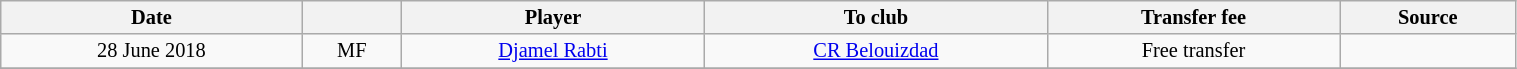<table class="wikitable sortable" style="width:80%; text-align:center; font-size:85%; text-align:centre;">
<tr>
<th>Date</th>
<th></th>
<th>Player</th>
<th>To club</th>
<th>Transfer fee</th>
<th>Source</th>
</tr>
<tr>
<td>28 June 2018</td>
<td>MF</td>
<td> <a href='#'>Djamel Rabti</a></td>
<td><a href='#'>CR Belouizdad</a></td>
<td>Free transfer</td>
<td></td>
</tr>
<tr>
</tr>
</table>
